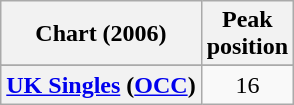<table class="wikitable sortable plainrowheaders" style="text-align:center">
<tr>
<th scope="col">Chart (2006)</th>
<th scope="col">Peak<br>position</th>
</tr>
<tr>
</tr>
<tr>
</tr>
<tr>
</tr>
<tr>
</tr>
<tr>
</tr>
<tr>
<th scope="row"><a href='#'>UK Singles</a> (<a href='#'>OCC</a>)</th>
<td>16</td>
</tr>
</table>
